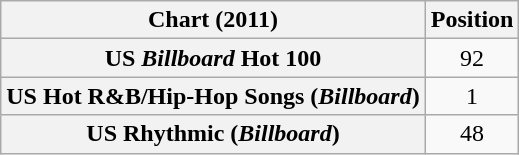<table class="wikitable sortable plainrowheaders">
<tr>
<th>Chart (2011)</th>
<th>Position</th>
</tr>
<tr>
<th scope="row">US <em>Billboard</em> Hot 100</th>
<td align="center">92</td>
</tr>
<tr>
<th scope="row">US Hot R&B/Hip-Hop Songs (<em>Billboard</em>)</th>
<td align="center">1</td>
</tr>
<tr>
<th scope="row">US Rhythmic (<em>Billboard</em>)</th>
<td align="center">48</td>
</tr>
</table>
